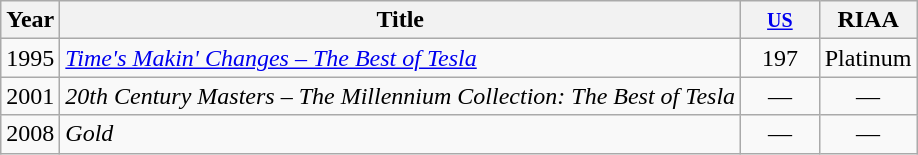<table class="wikitable">
<tr>
<th>Year</th>
<th>Title</th>
<th width="45"><small><a href='#'>US</a></small><br></th>
<th>RIAA<br></th>
</tr>
<tr>
<td>1995</td>
<td><em><a href='#'>Time's Makin' Changes – The Best of Tesla</a></em></td>
<td style="text-align:center;">197</td>
<td style="text-align:center;">Platinum</td>
</tr>
<tr>
<td>2001</td>
<td><em>20th Century Masters – The Millennium Collection: The Best of Tesla</em></td>
<td style="text-align:center;">—</td>
<td style="text-align:center;">—</td>
</tr>
<tr>
<td>2008</td>
<td><em>Gold</em></td>
<td style="text-align:center;">—</td>
<td style="text-align:center;">—</td>
</tr>
</table>
